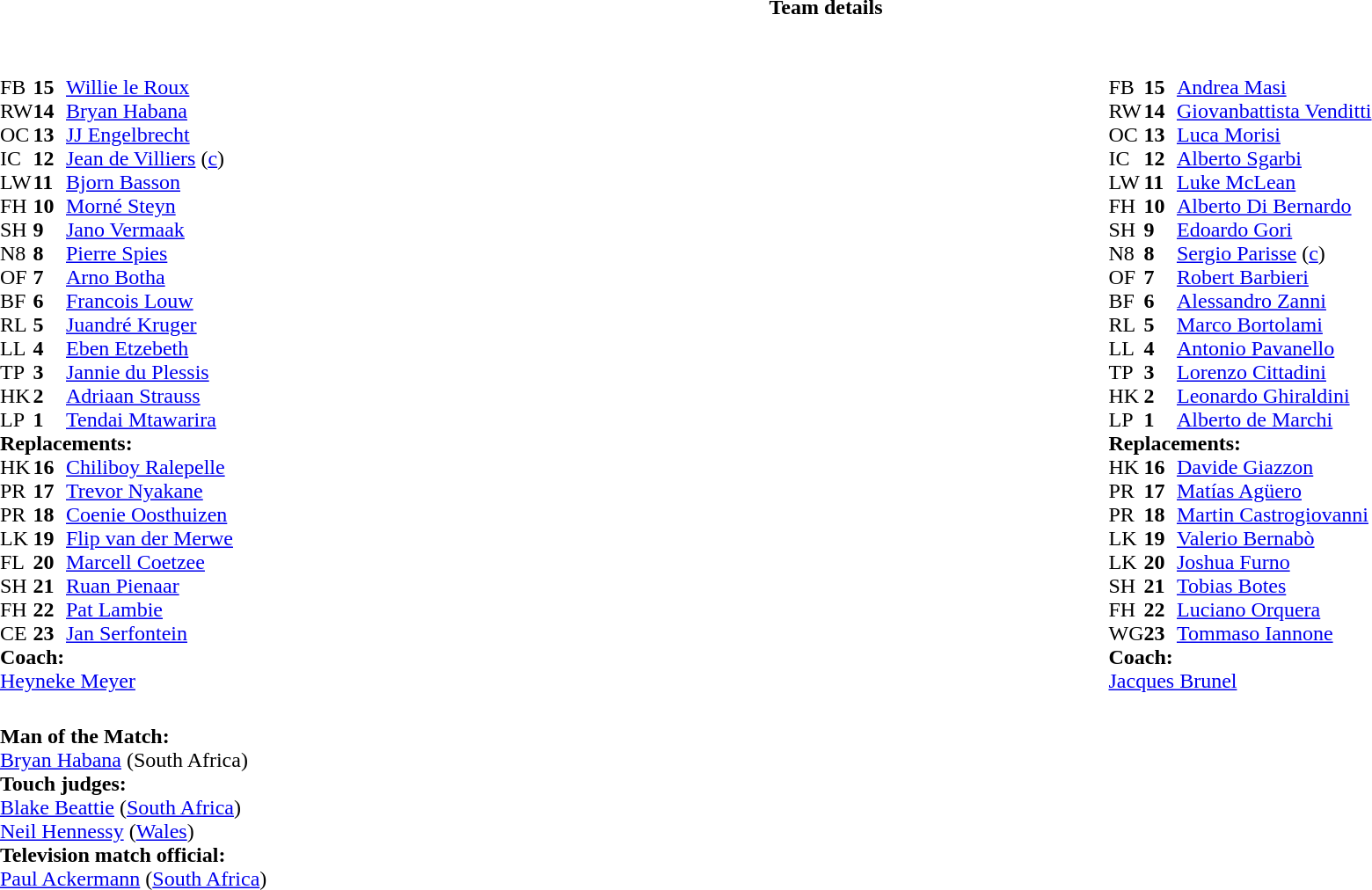<table border="0" width="100%" class="collapsible collapsed">
<tr>
<th>Team details</th>
</tr>
<tr>
<td><br><table style="width:100%;">
<tr>
<td style="vertical-align:top; width:50%"><br><table cellspacing="0" cellpadding="0">
<tr>
<th width="25"></th>
<th width="25"></th>
</tr>
<tr>
<td>FB</td>
<td><strong>15</strong></td>
<td><a href='#'>Willie le Roux</a></td>
</tr>
<tr>
<td>RW</td>
<td><strong>14</strong></td>
<td><a href='#'>Bryan Habana</a></td>
<td></td>
<td></td>
</tr>
<tr>
<td>OC</td>
<td><strong>13</strong></td>
<td><a href='#'>JJ Engelbrecht</a></td>
</tr>
<tr>
<td>IC</td>
<td><strong>12</strong></td>
<td><a href='#'>Jean de Villiers</a> (<a href='#'>c</a>)</td>
</tr>
<tr>
<td>LW</td>
<td><strong>11</strong></td>
<td><a href='#'>Bjorn Basson</a></td>
<td></td>
</tr>
<tr>
<td>FH</td>
<td><strong>10</strong></td>
<td><a href='#'>Morné Steyn</a></td>
<td></td>
<td></td>
</tr>
<tr>
<td>SH</td>
<td><strong>9</strong></td>
<td><a href='#'>Jano Vermaak</a></td>
<td></td>
<td></td>
</tr>
<tr>
<td>N8</td>
<td><strong>8</strong></td>
<td><a href='#'>Pierre Spies</a></td>
</tr>
<tr>
<td>OF</td>
<td><strong>7</strong></td>
<td><a href='#'>Arno Botha</a></td>
<td></td>
<td></td>
<td></td>
<td></td>
</tr>
<tr>
<td>BF</td>
<td><strong>6</strong></td>
<td><a href='#'>Francois Louw</a></td>
<td></td>
<td colspan=2></td>
</tr>
<tr>
<td>RL</td>
<td><strong>5</strong></td>
<td><a href='#'>Juandré Kruger</a></td>
<td></td>
<td></td>
</tr>
<tr>
<td>LL</td>
<td><strong>4</strong></td>
<td><a href='#'>Eben Etzebeth</a></td>
</tr>
<tr>
<td>TP</td>
<td><strong>3</strong></td>
<td><a href='#'>Jannie du Plessis</a></td>
<td></td>
<td></td>
</tr>
<tr>
<td>HK</td>
<td><strong>2</strong></td>
<td><a href='#'>Adriaan Strauss</a></td>
<td></td>
<td></td>
</tr>
<tr>
<td>LP</td>
<td><strong>1</strong></td>
<td><a href='#'>Tendai Mtawarira</a></td>
<td></td>
<td></td>
</tr>
<tr>
<td colspan=3><strong>Replacements:</strong></td>
</tr>
<tr>
<td>HK</td>
<td><strong>16</strong></td>
<td><a href='#'>Chiliboy Ralepelle</a></td>
<td></td>
<td></td>
</tr>
<tr>
<td>PR</td>
<td><strong>17</strong></td>
<td><a href='#'>Trevor Nyakane</a></td>
<td></td>
<td></td>
</tr>
<tr>
<td>PR</td>
<td><strong>18</strong></td>
<td><a href='#'>Coenie Oosthuizen</a></td>
<td></td>
<td></td>
</tr>
<tr>
<td>LK</td>
<td><strong>19</strong></td>
<td><a href='#'>Flip van der Merwe</a></td>
<td></td>
<td></td>
</tr>
<tr>
<td>FL</td>
<td><strong>20</strong></td>
<td><a href='#'>Marcell Coetzee</a></td>
<td></td>
<td></td>
<td></td>
<td></td>
</tr>
<tr>
<td>SH</td>
<td><strong>21</strong></td>
<td><a href='#'>Ruan Pienaar</a></td>
<td></td>
<td></td>
</tr>
<tr>
<td>FH</td>
<td><strong>22</strong></td>
<td><a href='#'>Pat Lambie</a></td>
<td></td>
<td></td>
</tr>
<tr>
<td>CE</td>
<td><strong>23</strong></td>
<td><a href='#'>Jan Serfontein</a></td>
<td></td>
<td></td>
</tr>
<tr>
<td colspan=3><strong>Coach:</strong></td>
</tr>
<tr>
<td colspan="4"> <a href='#'>Heyneke Meyer</a></td>
</tr>
</table>
</td>
<td style="vertical-align:top; width:50%"><br><table cellspacing="0" cellpadding="0" style="margin:auto">
<tr>
<th width="25"></th>
<th width="25"></th>
</tr>
<tr>
<td>FB</td>
<td><strong>15</strong></td>
<td><a href='#'>Andrea Masi</a></td>
</tr>
<tr>
<td>RW</td>
<td><strong>14</strong></td>
<td><a href='#'>Giovanbattista Venditti</a></td>
</tr>
<tr>
<td>OC</td>
<td><strong>13</strong></td>
<td><a href='#'>Luca Morisi</a></td>
<td></td>
<td></td>
</tr>
<tr>
<td>IC</td>
<td><strong>12</strong></td>
<td><a href='#'>Alberto Sgarbi</a></td>
</tr>
<tr>
<td>LW</td>
<td><strong>11</strong></td>
<td><a href='#'>Luke McLean</a></td>
</tr>
<tr>
<td>FH</td>
<td><strong>10</strong></td>
<td><a href='#'>Alberto Di Bernardo</a></td>
</tr>
<tr>
<td>SH</td>
<td><strong>9</strong></td>
<td><a href='#'>Edoardo Gori</a></td>
<td></td>
<td></td>
</tr>
<tr>
<td>N8</td>
<td><strong>8</strong></td>
<td><a href='#'>Sergio Parisse</a> (<a href='#'>c</a>)</td>
</tr>
<tr>
<td>OF</td>
<td><strong>7</strong></td>
<td><a href='#'>Robert Barbieri</a></td>
<td></td>
<td></td>
</tr>
<tr>
<td>BF</td>
<td><strong>6</strong></td>
<td><a href='#'>Alessandro Zanni</a></td>
</tr>
<tr>
<td>RL</td>
<td><strong>5</strong></td>
<td><a href='#'>Marco Bortolami</a></td>
<td></td>
<td></td>
</tr>
<tr>
<td>LL</td>
<td><strong>4</strong></td>
<td><a href='#'>Antonio Pavanello</a></td>
</tr>
<tr>
<td>TP</td>
<td><strong>3</strong></td>
<td><a href='#'>Lorenzo Cittadini</a></td>
<td></td>
<td></td>
</tr>
<tr>
<td>HK</td>
<td><strong>2</strong></td>
<td><a href='#'>Leonardo Ghiraldini</a></td>
<td></td>
<td></td>
</tr>
<tr>
<td>LP</td>
<td><strong>1</strong></td>
<td><a href='#'>Alberto de Marchi</a></td>
<td></td>
<td></td>
</tr>
<tr>
<td colspan=3><strong>Replacements:</strong></td>
</tr>
<tr>
<td>HK</td>
<td><strong>16</strong></td>
<td><a href='#'>Davide Giazzon</a></td>
<td></td>
<td></td>
</tr>
<tr>
<td>PR</td>
<td><strong>17</strong></td>
<td><a href='#'>Matías Agüero</a></td>
<td></td>
<td></td>
</tr>
<tr>
<td>PR</td>
<td><strong>18</strong></td>
<td><a href='#'>Martin Castrogiovanni</a></td>
<td></td>
<td></td>
</tr>
<tr>
<td>LK</td>
<td><strong>19</strong></td>
<td><a href='#'>Valerio Bernabò</a></td>
<td></td>
<td></td>
</tr>
<tr>
<td>LK</td>
<td><strong>20</strong></td>
<td><a href='#'>Joshua Furno</a></td>
<td></td>
<td></td>
</tr>
<tr>
<td>SH</td>
<td><strong>21</strong></td>
<td><a href='#'>Tobias Botes</a></td>
<td></td>
<td></td>
</tr>
<tr>
<td>FH</td>
<td><strong>22</strong></td>
<td><a href='#'>Luciano Orquera</a></td>
</tr>
<tr>
<td>WG</td>
<td><strong>23</strong></td>
<td><a href='#'>Tommaso Iannone</a></td>
<td></td>
<td></td>
</tr>
<tr>
<td colspan=3><strong>Coach:</strong></td>
</tr>
<tr>
<td colspan="4"> <a href='#'>Jacques Brunel</a></td>
</tr>
</table>
</td>
</tr>
</table>
<table style="width:100%">
<tr>
<td><br><strong>Man of the Match:</strong>
<br><a href='#'>Bryan Habana</a> (South Africa)<br><strong>Touch judges:</strong>
<br><a href='#'>Blake Beattie</a> (<a href='#'>South Africa</a>)
<br><a href='#'>Neil Hennessy</a> (<a href='#'>Wales</a>)
<br><strong>Television match official:</strong>
<br><a href='#'>Paul Ackermann</a> (<a href='#'>South Africa</a>)</td>
</tr>
</table>
</td>
</tr>
</table>
